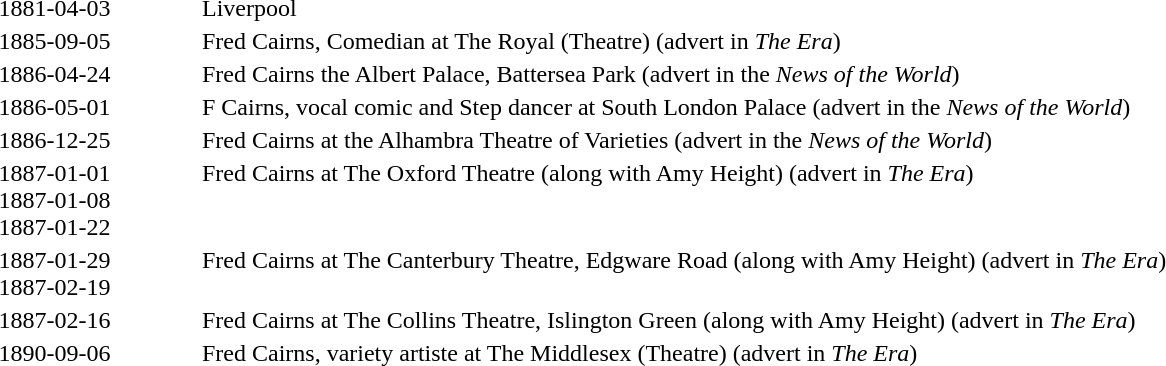<table width="100%">
<tr valign="top">
<td>1881-04-03</td>
<td>Liverpool</td>
</tr>
<tr valign="top">
<td>1885-09-05</td>
<td>Fred Cairns, Comedian at The Royal (Theatre) (advert in <em>The Era</em>)</td>
</tr>
<tr valign="top">
<td>1886-04-24</td>
<td>Fred Cairns the Albert Palace, Battersea Park (advert in the <em>News of the World</em>)</td>
</tr>
<tr valign="top">
<td>1886-05-01</td>
<td>F Cairns, vocal comic and Step dancer at South London Palace (advert in the <em>News of the World</em>)</td>
</tr>
<tr valign="top">
<td>1886-12-25</td>
<td>Fred Cairns at the Alhambra Theatre of Varieties (advert in the <em>News of the World</em>)</td>
</tr>
<tr valign="top">
<td>1887-01-01<br>1887-01-08<br>1887-01-22</td>
<td>Fred Cairns at The Oxford Theatre (along with Amy Height) (advert in <em>The Era</em>)</td>
</tr>
<tr valign="top">
<td>1887-01-29<br>1887-02-19</td>
<td>Fred Cairns at The Canterbury Theatre, Edgware Road (along with Amy Height) (advert in <em>The Era</em>)</td>
</tr>
<tr valign="top">
<td>1887-02-16</td>
<td>Fred Cairns at The Collins Theatre, Islington Green (along with Amy Height) (advert in <em>The Era</em>)</td>
</tr>
<tr valign="top">
<td>1890-09-06</td>
<td>Fred Cairns, variety artiste at The Middlesex (Theatre) (advert in <em>The Era</em>)</td>
</tr>
</table>
